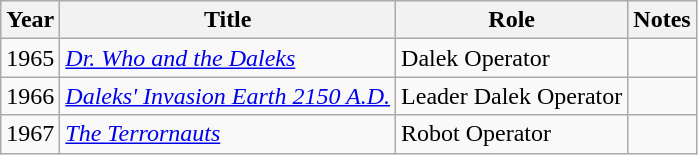<table class="wikitable sortable jquery-tablesorter">
<tr>
<th>Year</th>
<th>Title</th>
<th>Role</th>
<th>Notes</th>
</tr>
<tr>
<td>1965</td>
<td><em><a href='#'>Dr. Who and the Daleks</a></em></td>
<td>Dalek Operator</td>
<td></td>
</tr>
<tr>
<td>1966</td>
<td><em><a href='#'>Daleks' Invasion Earth 2150 A.D.</a></em></td>
<td>Leader Dalek Operator</td>
<td></td>
</tr>
<tr>
<td>1967</td>
<td><em><a href='#'>The Terrornauts</a></em></td>
<td>Robot Operator</td>
<td></td>
</tr>
</table>
